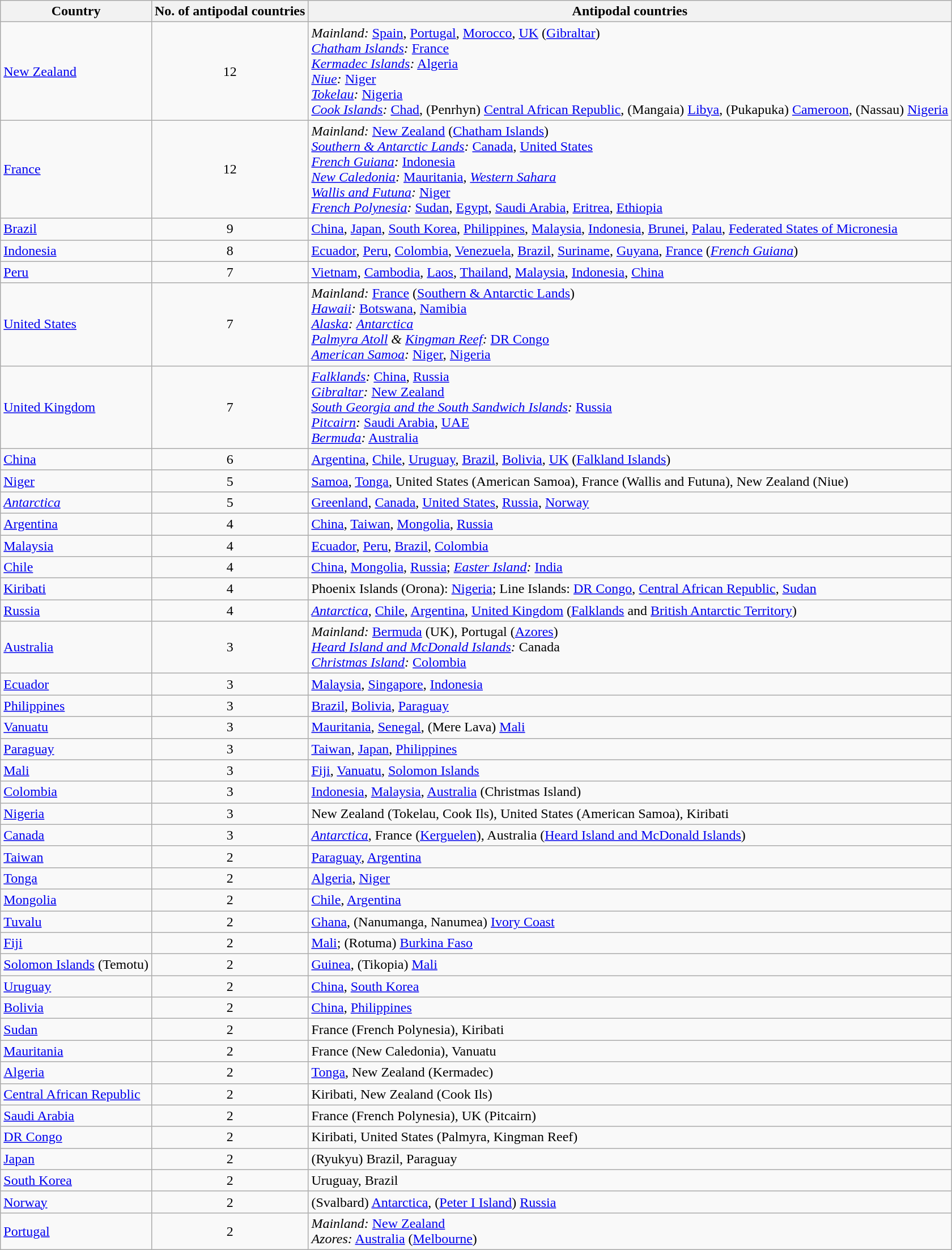<table class="wikitable sortable">
<tr>
<th>Country</th>
<th>No. of antipodal countries</th>
<th class="unsortable">Antipodal countries</th>
</tr>
<tr>
<td><a href='#'>New Zealand</a></td>
<td align="center">12</td>
<td><em>Mainland:</em> <a href='#'>Spain</a>, <a href='#'>Portugal</a>, <a href='#'>Morocco</a>, <a href='#'>UK</a> (<a href='#'>Gibraltar</a>)<br><em><a href='#'>Chatham Islands</a>:</em> <a href='#'>France</a><br><em><a href='#'>Kermadec Islands</a>:</em> <a href='#'>Algeria</a><br><em><a href='#'>Niue</a>:</em> <a href='#'>Niger</a><br><em><a href='#'>Tokelau</a>:</em> <a href='#'>Nigeria</a><br><em><a href='#'>Cook Islands</a>:</em> <a href='#'>Chad</a>, (Penrhyn) <a href='#'>Central African Republic</a>, (Mangaia) <a href='#'>Libya</a>, (Pukapuka) <a href='#'>Cameroon</a>, (Nassau) <a href='#'>Nigeria</a></td>
</tr>
<tr>
<td><a href='#'>France</a></td>
<td align="center">12</td>
<td><em>Mainland:</em> <a href='#'>New Zealand</a> (<a href='#'>Chatham Islands</a>)<br><em><a href='#'>Southern & Antarctic Lands</a>:</em> <a href='#'>Canada</a>, <a href='#'>United States</a><br><em><a href='#'>French Guiana</a>:</em> <a href='#'>Indonesia</a><br><em><a href='#'>New Caledonia</a>:</em> <a href='#'>Mauritania</a>, <em><a href='#'>Western Sahara</a></em><br><em><a href='#'>Wallis and Futuna</a>:</em> <a href='#'>Niger</a><br><em><a href='#'>French Polynesia</a>:</em> <a href='#'>Sudan</a>, <a href='#'>Egypt</a>, <a href='#'>Saudi Arabia</a>, <a href='#'>Eritrea</a>, <a href='#'>Ethiopia</a></td>
</tr>
<tr>
<td><a href='#'>Brazil</a></td>
<td align="center">9</td>
<td><a href='#'>China</a>, <a href='#'>Japan</a>, <a href='#'>South Korea</a>, <a href='#'>Philippines</a>, <a href='#'>Malaysia</a>, <a href='#'>Indonesia</a>, <a href='#'>Brunei</a>, <a href='#'>Palau</a>, <a href='#'>Federated States of Micronesia</a></td>
</tr>
<tr>
<td><a href='#'>Indonesia</a></td>
<td align="center">8</td>
<td><a href='#'>Ecuador</a>, <a href='#'>Peru</a>, <a href='#'>Colombia</a>, <a href='#'>Venezuela</a>, <a href='#'>Brazil</a>, <a href='#'>Suriname</a>, <a href='#'>Guyana</a>, <a href='#'>France</a> (<em><a href='#'>French Guiana</a></em>)</td>
</tr>
<tr>
<td><a href='#'>Peru</a></td>
<td align="center">7</td>
<td><a href='#'>Vietnam</a>, <a href='#'>Cambodia</a>, <a href='#'>Laos</a>, <a href='#'>Thailand</a>, <a href='#'>Malaysia</a>, <a href='#'>Indonesia</a>, <a href='#'>China</a></td>
</tr>
<tr>
<td><a href='#'>United States</a></td>
<td align="center">7</td>
<td><em>Mainland:</em> <a href='#'>France</a> (<a href='#'>Southern & Antarctic Lands</a>)<br><em><a href='#'>Hawaii</a>:</em> <a href='#'>Botswana</a>, <a href='#'>Namibia</a><br><em><a href='#'>Alaska</a>:</em> <em><a href='#'>Antarctica</a></em><br><em><a href='#'>Palmyra Atoll</a> & <a href='#'>Kingman Reef</a>:</em> <a href='#'>DR Congo</a><br><em><a href='#'>American Samoa</a>:</em> <a href='#'>Niger</a>, <a href='#'>Nigeria</a></td>
</tr>
<tr>
<td><a href='#'>United Kingdom</a></td>
<td align="center">7</td>
<td><em><a href='#'>Falklands</a>:</em> <a href='#'>China</a>, <a href='#'>Russia</a><br><em><a href='#'>Gibraltar</a>:</em> <a href='#'>New Zealand</a><br><em><a href='#'>South Georgia and the South Sandwich Islands</a>:</em> <a href='#'>Russia</a><br><em><a href='#'>Pitcairn</a>:</em> <a href='#'>Saudi Arabia</a>, <a href='#'>UAE</a><br><em><a href='#'>Bermuda</a>:</em> <a href='#'>Australia</a></td>
</tr>
<tr>
<td><a href='#'>China</a></td>
<td align="center">6</td>
<td><a href='#'>Argentina</a>, <a href='#'>Chile</a>, <a href='#'>Uruguay</a>, <a href='#'>Brazil</a>, <a href='#'>Bolivia</a>, <a href='#'>UK</a> (<a href='#'>Falkland Islands</a>)</td>
</tr>
<tr>
<td><a href='#'>Niger</a></td>
<td align="center">5</td>
<td><a href='#'>Samoa</a>, <a href='#'>Tonga</a>, United States (American Samoa), France (Wallis and Futuna), New Zealand (Niue)</td>
</tr>
<tr>
<td><em><a href='#'>Antarctica</a></em></td>
<td align="center">5</td>
<td><a href='#'>Greenland</a>, <a href='#'>Canada</a>, <a href='#'>United States</a>, <a href='#'>Russia</a>, <a href='#'>Norway</a></td>
</tr>
<tr>
<td><a href='#'>Argentina</a></td>
<td align="center">4</td>
<td><a href='#'>China</a>, <a href='#'>Taiwan</a>, <a href='#'>Mongolia</a>, <a href='#'>Russia</a></td>
</tr>
<tr>
<td><a href='#'>Malaysia</a></td>
<td align="center">4</td>
<td><a href='#'>Ecuador</a>, <a href='#'>Peru</a>, <a href='#'>Brazil</a>, <a href='#'>Colombia</a></td>
</tr>
<tr>
<td><a href='#'>Chile</a></td>
<td align="center">4</td>
<td><a href='#'>China</a>, <a href='#'>Mongolia</a>, <a href='#'>Russia</a>; <em><a href='#'>Easter Island</a>:</em> <a href='#'>India</a></td>
</tr>
<tr>
<td><a href='#'>Kiribati</a></td>
<td align="center">4</td>
<td>Phoenix Islands (Orona): <a href='#'>Nigeria</a>; Line Islands: <a href='#'>DR Congo</a>, <a href='#'>Central African Republic</a>, <a href='#'>Sudan</a></td>
</tr>
<tr>
<td><a href='#'>Russia</a></td>
<td align="center">4</td>
<td><em><a href='#'>Antarctica</a></em>, <a href='#'>Chile</a>, <a href='#'>Argentina</a>, <a href='#'>United Kingdom</a> (<a href='#'>Falklands</a> and <a href='#'>British Antarctic Territory</a>)</td>
</tr>
<tr>
<td><a href='#'>Australia</a></td>
<td align="center">3</td>
<td><em>Mainland:</em> <a href='#'>Bermuda</a> (UK), Portugal (<a href='#'>Azores</a>)<br><em><a href='#'>Heard Island and McDonald Islands</a>:</em> Canada<br><em><a href='#'>Christmas Island</a>:</em> <a href='#'>Colombia</a></td>
</tr>
<tr>
<td><a href='#'>Ecuador</a></td>
<td align="center">3</td>
<td><a href='#'>Malaysia</a>, <a href='#'>Singapore</a>, <a href='#'>Indonesia</a></td>
</tr>
<tr>
<td><a href='#'>Philippines</a></td>
<td align="center">3</td>
<td><a href='#'>Brazil</a>, <a href='#'>Bolivia</a>, <a href='#'>Paraguay</a></td>
</tr>
<tr>
<td><a href='#'>Vanuatu</a></td>
<td align="center">3</td>
<td><a href='#'>Mauritania</a>, <a href='#'>Senegal</a>, (Mere Lava) <a href='#'>Mali</a></td>
</tr>
<tr>
<td><a href='#'>Paraguay</a></td>
<td align="center">3</td>
<td><a href='#'>Taiwan</a>, <a href='#'>Japan</a>, <a href='#'>Philippines</a></td>
</tr>
<tr>
<td><a href='#'>Mali</a></td>
<td align="center">3</td>
<td><a href='#'>Fiji</a>, <a href='#'>Vanuatu</a>, <a href='#'>Solomon Islands</a></td>
</tr>
<tr>
<td><a href='#'>Colombia</a></td>
<td align="center">3</td>
<td><a href='#'>Indonesia</a>, <a href='#'>Malaysia</a>, <a href='#'>Australia</a> (Christmas Island)</td>
</tr>
<tr>
<td><a href='#'>Nigeria</a></td>
<td align="center">3</td>
<td>New Zealand (Tokelau, Cook Ils), United States (American Samoa), Kiribati</td>
</tr>
<tr>
<td><a href='#'>Canada</a></td>
<td align="center">3</td>
<td><em><a href='#'>Antarctica</a></em>, France (<a href='#'>Kerguelen</a>), Australia (<a href='#'>Heard Island and McDonald Islands</a>)</td>
</tr>
<tr>
<td><a href='#'>Taiwan</a></td>
<td align="center">2</td>
<td><a href='#'>Paraguay</a>, <a href='#'>Argentina</a></td>
</tr>
<tr>
<td><a href='#'>Tonga</a></td>
<td align="center">2</td>
<td><a href='#'>Algeria</a>, <a href='#'>Niger</a></td>
</tr>
<tr>
<td><a href='#'>Mongolia</a></td>
<td align="center">2</td>
<td><a href='#'>Chile</a>, <a href='#'>Argentina</a></td>
</tr>
<tr>
<td><a href='#'>Tuvalu</a></td>
<td align="center">2</td>
<td><a href='#'>Ghana</a>, (Nanumanga, Nanumea) <a href='#'>Ivory Coast</a></td>
</tr>
<tr>
<td><a href='#'>Fiji</a></td>
<td align="center">2</td>
<td><a href='#'>Mali</a>; (Rotuma) <a href='#'>Burkina Faso</a></td>
</tr>
<tr>
<td><a href='#'>Solomon Islands</a> (Temotu)</td>
<td align="center">2</td>
<td><a href='#'>Guinea</a>, (Tikopia) <a href='#'>Mali</a></td>
</tr>
<tr>
<td><a href='#'>Uruguay</a></td>
<td align="center">2</td>
<td><a href='#'>China</a>, <a href='#'>South Korea</a></td>
</tr>
<tr>
<td><a href='#'>Bolivia</a></td>
<td align="center">2</td>
<td><a href='#'>China</a>, <a href='#'>Philippines</a></td>
</tr>
<tr>
<td><a href='#'>Sudan</a></td>
<td align="center">2</td>
<td>France (French Polynesia), Kiribati</td>
</tr>
<tr>
<td><a href='#'>Mauritania</a></td>
<td align="center">2</td>
<td>France (New Caledonia), Vanuatu</td>
</tr>
<tr>
<td><a href='#'>Algeria</a></td>
<td align="center">2</td>
<td><a href='#'>Tonga</a>, New Zealand (Kermadec)</td>
</tr>
<tr>
<td><a href='#'>Central African Republic</a></td>
<td align="center">2</td>
<td>Kiribati, New Zealand (Cook Ils)</td>
</tr>
<tr>
<td><a href='#'>Saudi Arabia</a></td>
<td align="center">2</td>
<td>France (French Polynesia), UK (Pitcairn)</td>
</tr>
<tr>
<td><a href='#'>DR Congo</a></td>
<td align="center">2</td>
<td>Kiribati, United States (Palmyra, Kingman Reef)</td>
</tr>
<tr>
<td><a href='#'>Japan</a></td>
<td align="center">2</td>
<td>(Ryukyu) Brazil, Paraguay</td>
</tr>
<tr>
<td><a href='#'>South Korea</a></td>
<td align="center">2</td>
<td>Uruguay, Brazil</td>
</tr>
<tr>
<td><a href='#'>Norway</a></td>
<td align="center">2</td>
<td>(Svalbard) <a href='#'>Antarctica</a>, (<a href='#'>Peter I Island</a>) <a href='#'>Russia</a></td>
</tr>
<tr>
<td><a href='#'>Portugal</a></td>
<td align="center">2</td>
<td><em>Mainland:</em> <a href='#'>New Zealand</a><br><em>Azores:</em> <a href='#'>Australia</a> (<a href='#'>Melbourne</a>)</td>
</tr>
</table>
